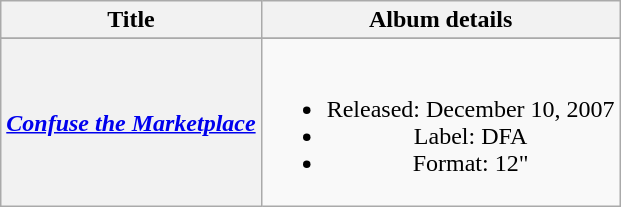<table class="wikitable plainrowheaders" style="text-align:center;">
<tr>
<th scope=col>Title</th>
<th scope=col>Album details</th>
</tr>
<tr>
</tr>
<tr>
<th scope="row"><em><a href='#'>Confuse the Marketplace</a></em></th>
<td><br><ul><li>Released: December 10, 2007</li><li>Label: DFA</li><li>Format: 12"</li></ul></td>
</tr>
</table>
